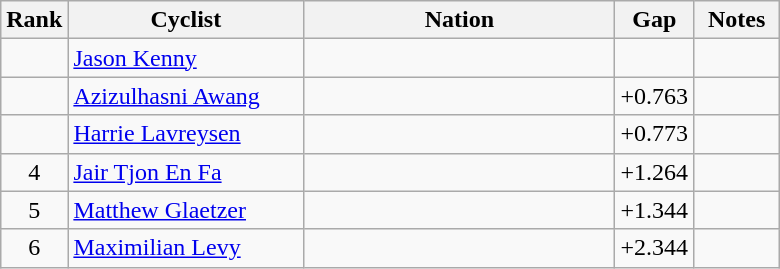<table class="wikitable" style="text-align:center">
<tr>
<th width=30>Rank</th>
<th width=150>Cyclist</th>
<th width=200>Nation</th>
<th width=30>Gap</th>
<th width=50>Notes</th>
</tr>
<tr>
<td></td>
<td align=left><a href='#'>Jason Kenny</a></td>
<td align=left></td>
<td></td>
<td></td>
</tr>
<tr>
<td></td>
<td align=left><a href='#'>Azizulhasni Awang</a></td>
<td align=left></td>
<td>+0.763</td>
<td></td>
</tr>
<tr>
<td></td>
<td align=left><a href='#'>Harrie Lavreysen</a></td>
<td align=left></td>
<td>+0.773</td>
<td></td>
</tr>
<tr>
<td>4</td>
<td align=left><a href='#'>Jair Tjon En Fa</a></td>
<td align=left></td>
<td>+1.264</td>
<td></td>
</tr>
<tr>
<td>5</td>
<td align=left><a href='#'>Matthew Glaetzer</a></td>
<td align=left></td>
<td>+1.344</td>
<td></td>
</tr>
<tr>
<td>6</td>
<td align=left><a href='#'>Maximilian Levy</a></td>
<td align=left></td>
<td>+2.344</td>
<td></td>
</tr>
</table>
